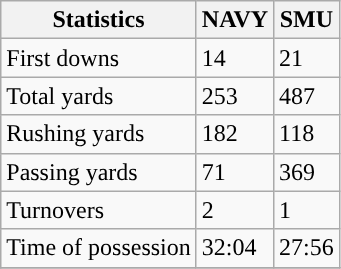<table class="wikitable" style="float: left;">
<tr>
<th>Statistics</th>
<th>NAVY</th>
<th>SMU</th>
</tr>
<tr>
<td>First downs</td>
<td>14</td>
<td>21</td>
</tr>
<tr>
<td>Total yards</td>
<td>253</td>
<td>487</td>
</tr>
<tr>
<td>Rushing yards</td>
<td>182</td>
<td>118</td>
</tr>
<tr>
<td>Passing yards</td>
<td>71</td>
<td>369</td>
</tr>
<tr>
<td>Turnovers</td>
<td>2</td>
<td>1</td>
</tr>
<tr>
<td>Time of possession</td>
<td>32:04</td>
<td>27:56</td>
</tr>
<tr>
</tr>
</table>
